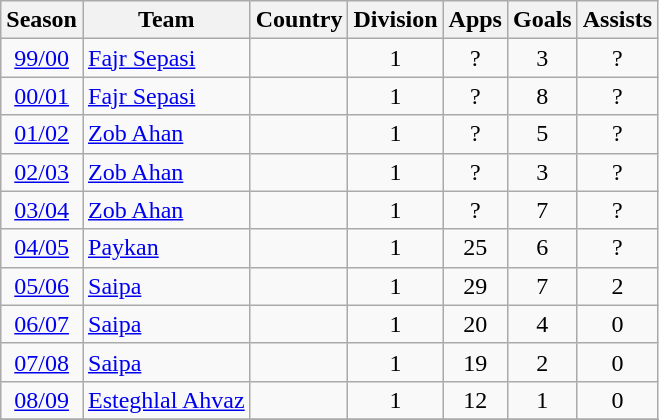<table class="wikitable" style="text-align: center;">
<tr>
<th>Season</th>
<th>Team</th>
<th>Country</th>
<th>Division</th>
<th>Apps</th>
<th>Goals</th>
<th>Assists</th>
</tr>
<tr>
<td><a href='#'>99/00</a></td>
<td align="left"><a href='#'>Fajr Sepasi</a></td>
<td align="left"></td>
<td>1</td>
<td>?</td>
<td>3</td>
<td>?</td>
</tr>
<tr>
<td><a href='#'>00/01</a></td>
<td align="left"><a href='#'>Fajr Sepasi</a></td>
<td align="left"></td>
<td>1</td>
<td>?</td>
<td>8</td>
<td>?</td>
</tr>
<tr>
<td><a href='#'>01/02</a></td>
<td align="left"><a href='#'>Zob Ahan</a></td>
<td align="left"></td>
<td>1</td>
<td>?</td>
<td>5</td>
<td>?</td>
</tr>
<tr>
<td><a href='#'>02/03</a></td>
<td align="left"><a href='#'>Zob Ahan</a></td>
<td align="left"></td>
<td>1</td>
<td>?</td>
<td>3</td>
<td>?</td>
</tr>
<tr>
<td><a href='#'>03/04</a></td>
<td align="left"><a href='#'>Zob Ahan</a></td>
<td align="left"></td>
<td>1</td>
<td>?</td>
<td>7</td>
<td>?</td>
</tr>
<tr>
<td><a href='#'>04/05</a></td>
<td align="left"><a href='#'>Paykan</a></td>
<td align="left"></td>
<td>1</td>
<td>25</td>
<td>6</td>
<td>?</td>
</tr>
<tr>
<td><a href='#'>05/06</a></td>
<td align="left"><a href='#'>Saipa</a></td>
<td align="left"></td>
<td>1</td>
<td>29</td>
<td>7</td>
<td>2</td>
</tr>
<tr>
<td><a href='#'>06/07</a></td>
<td align="left"><a href='#'>Saipa</a></td>
<td align="left"></td>
<td>1</td>
<td>20</td>
<td>4</td>
<td>0</td>
</tr>
<tr>
<td><a href='#'>07/08</a></td>
<td align="left"><a href='#'>Saipa</a></td>
<td align="left"></td>
<td>1</td>
<td>19</td>
<td>2</td>
<td>0</td>
</tr>
<tr>
<td><a href='#'>08/09</a></td>
<td align="left"><a href='#'>Esteghlal Ahvaz</a></td>
<td align="left"></td>
<td>1</td>
<td>12</td>
<td>1</td>
<td>0</td>
</tr>
<tr>
</tr>
</table>
